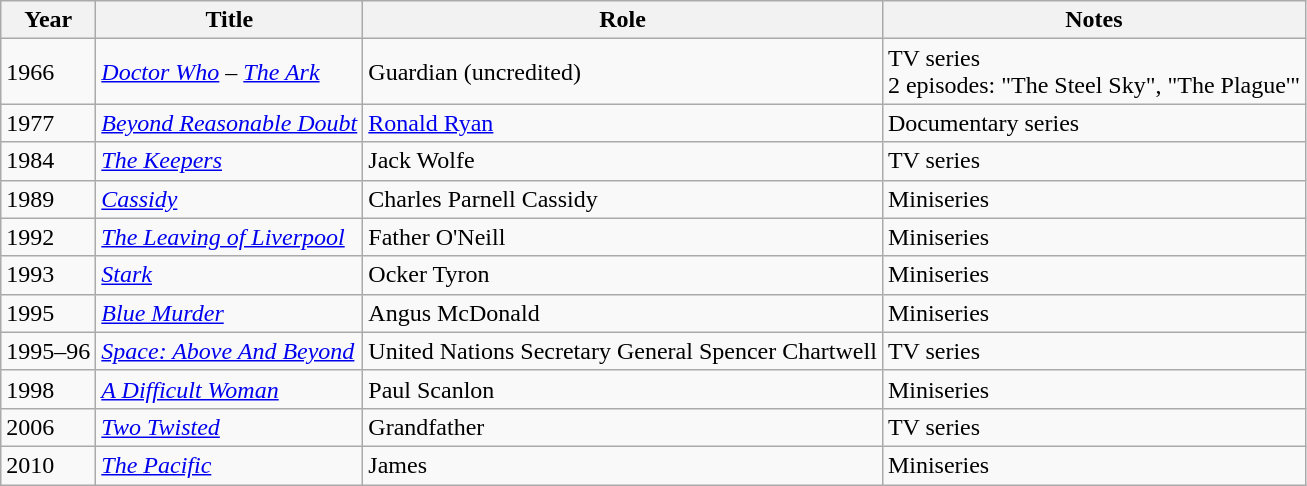<table class="wikitable sortable">
<tr>
<th>Year</th>
<th>Title</th>
<th>Role</th>
<th class="unsortable">Notes</th>
</tr>
<tr>
<td>1966</td>
<td><em><a href='#'>Doctor Who</a></em> – <em><a href='#'>The Ark</a></em></td>
<td>Guardian (uncredited)</td>
<td>TV series<br>2 episodes: "The Steel Sky", "The Plague'"</td>
</tr>
<tr>
<td>1977</td>
<td><em><a href='#'>Beyond Reasonable Doubt</a></em></td>
<td><a href='#'>Ronald Ryan</a></td>
<td>Documentary series</td>
</tr>
<tr>
<td>1984</td>
<td><em><a href='#'>The Keepers</a></em></td>
<td>Jack Wolfe</td>
<td>TV series</td>
</tr>
<tr>
<td>1989</td>
<td><em><a href='#'>Cassidy</a></em></td>
<td>Charles Parnell Cassidy</td>
<td>Miniseries</td>
</tr>
<tr>
<td>1992</td>
<td><em><a href='#'>The Leaving of Liverpool</a></em></td>
<td>Father O'Neill</td>
<td>Miniseries</td>
</tr>
<tr>
<td>1993</td>
<td><em><a href='#'>Stark</a></em></td>
<td>Ocker Tyron</td>
<td>Miniseries</td>
</tr>
<tr>
<td>1995</td>
<td><em><a href='#'>Blue Murder</a></em></td>
<td>Angus McDonald</td>
<td>Miniseries</td>
</tr>
<tr>
<td>1995–96</td>
<td><em><a href='#'>Space: Above And Beyond</a></em></td>
<td>United Nations Secretary General Spencer Chartwell</td>
<td>TV series</td>
</tr>
<tr>
<td>1998</td>
<td><em><a href='#'>A Difficult Woman</a></em></td>
<td>Paul Scanlon</td>
<td>Miniseries</td>
</tr>
<tr>
<td>2006</td>
<td><em><a href='#'>Two Twisted</a></em></td>
<td>Grandfather</td>
<td>TV series</td>
</tr>
<tr>
<td>2010</td>
<td><em><a href='#'>The Pacific</a></em></td>
<td>James</td>
<td>Miniseries</td>
</tr>
</table>
